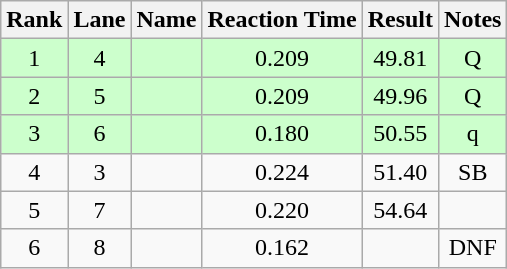<table class="wikitable" style="text-align:center">
<tr>
<th>Rank</th>
<th>Lane</th>
<th>Name</th>
<th>Reaction Time</th>
<th>Result</th>
<th>Notes</th>
</tr>
<tr bgcolor=ccffcc>
<td>1</td>
<td>4</td>
<td align="left"></td>
<td>0.209</td>
<td>49.81</td>
<td>Q</td>
</tr>
<tr bgcolor=ccffcc>
<td>2</td>
<td>5</td>
<td align="left"></td>
<td>0.209</td>
<td>49.96</td>
<td>Q</td>
</tr>
<tr bgcolor=ccffcc>
<td>3</td>
<td>6</td>
<td align="left"></td>
<td>0.180</td>
<td>50.55</td>
<td>q</td>
</tr>
<tr>
<td>4</td>
<td>3</td>
<td align="left"></td>
<td>0.224</td>
<td>51.40</td>
<td>SB</td>
</tr>
<tr>
<td>5</td>
<td>7</td>
<td align="left"></td>
<td>0.220</td>
<td>54.64</td>
<td></td>
</tr>
<tr>
<td>6</td>
<td>8</td>
<td align="left"></td>
<td>0.162</td>
<td></td>
<td>DNF</td>
</tr>
</table>
